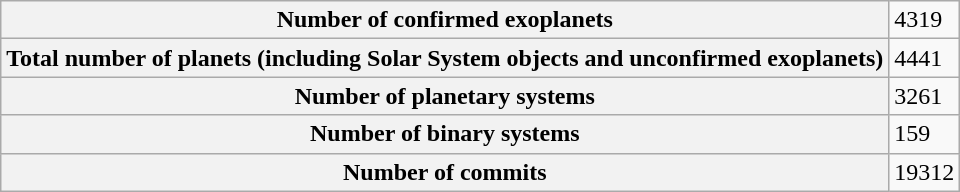<table class="wikitable">
<tr>
<th>Number of confirmed exoplanets</th>
<td>4319</td>
</tr>
<tr>
<th>Total number of planets (including Solar System objects and unconfirmed exoplanets)</th>
<td>4441</td>
</tr>
<tr>
<th>Number of planetary systems</th>
<td>3261</td>
</tr>
<tr>
<th>Number of binary systems</th>
<td>159</td>
</tr>
<tr>
<th>Number of commits</th>
<td>19312</td>
</tr>
</table>
